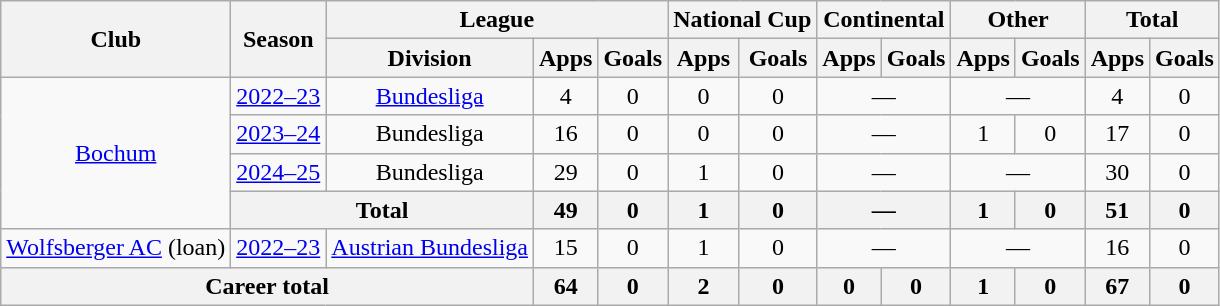<table class="wikitable" style="text-align:center">
<tr>
<th rowspan="2">Club</th>
<th rowspan="2">Season</th>
<th colspan="3">League</th>
<th colspan="2">National Cup</th>
<th colspan="2">Continental</th>
<th colspan="2">Other</th>
<th colspan="2">Total</th>
</tr>
<tr>
<th>Division</th>
<th>Apps</th>
<th>Goals</th>
<th>Apps</th>
<th>Goals</th>
<th>Apps</th>
<th>Goals</th>
<th>Apps</th>
<th>Goals</th>
<th>Apps</th>
<th>Goals</th>
</tr>
<tr>
<td rowspan="4"><a href='#'>Bochum</a></td>
<td><a href='#'>2022–23</a></td>
<td><a href='#'>Bundesliga</a></td>
<td>4</td>
<td>0</td>
<td>0</td>
<td>0</td>
<td colspan="2">—</td>
<td colspan="2">—</td>
<td>4</td>
<td>0</td>
</tr>
<tr>
<td><a href='#'>2023–24</a></td>
<td>Bundesliga</td>
<td>16</td>
<td>0</td>
<td>0</td>
<td>0</td>
<td colspan="2">—</td>
<td>1</td>
<td>0</td>
<td>17</td>
<td>0</td>
</tr>
<tr>
<td><a href='#'>2024–25</a></td>
<td>Bundesliga</td>
<td>29</td>
<td>0</td>
<td>1</td>
<td>0</td>
<td colspan="2">—</td>
<td colspan="2">—</td>
<td>30</td>
<td>0</td>
</tr>
<tr>
<th colspan="2">Total</th>
<th>49</th>
<th>0</th>
<th>1</th>
<th>0</th>
<th colspan="2">—</th>
<th>1</th>
<th>0</th>
<th>51</th>
<th>0</th>
</tr>
<tr>
<td><a href='#'>Wolfsberger AC</a> (loan)</td>
<td><a href='#'>2022–23</a></td>
<td><a href='#'>Austrian Bundesliga</a></td>
<td>15</td>
<td>0</td>
<td>1</td>
<td>0</td>
<td colspan="2">—</td>
<td colspan="2">—</td>
<td>16</td>
<td>0</td>
</tr>
<tr>
<th colspan="3">Career total</th>
<th>64</th>
<th>0</th>
<th>2</th>
<th>0</th>
<th>0</th>
<th>0</th>
<th>1</th>
<th>0</th>
<th>67</th>
<th>0</th>
</tr>
</table>
